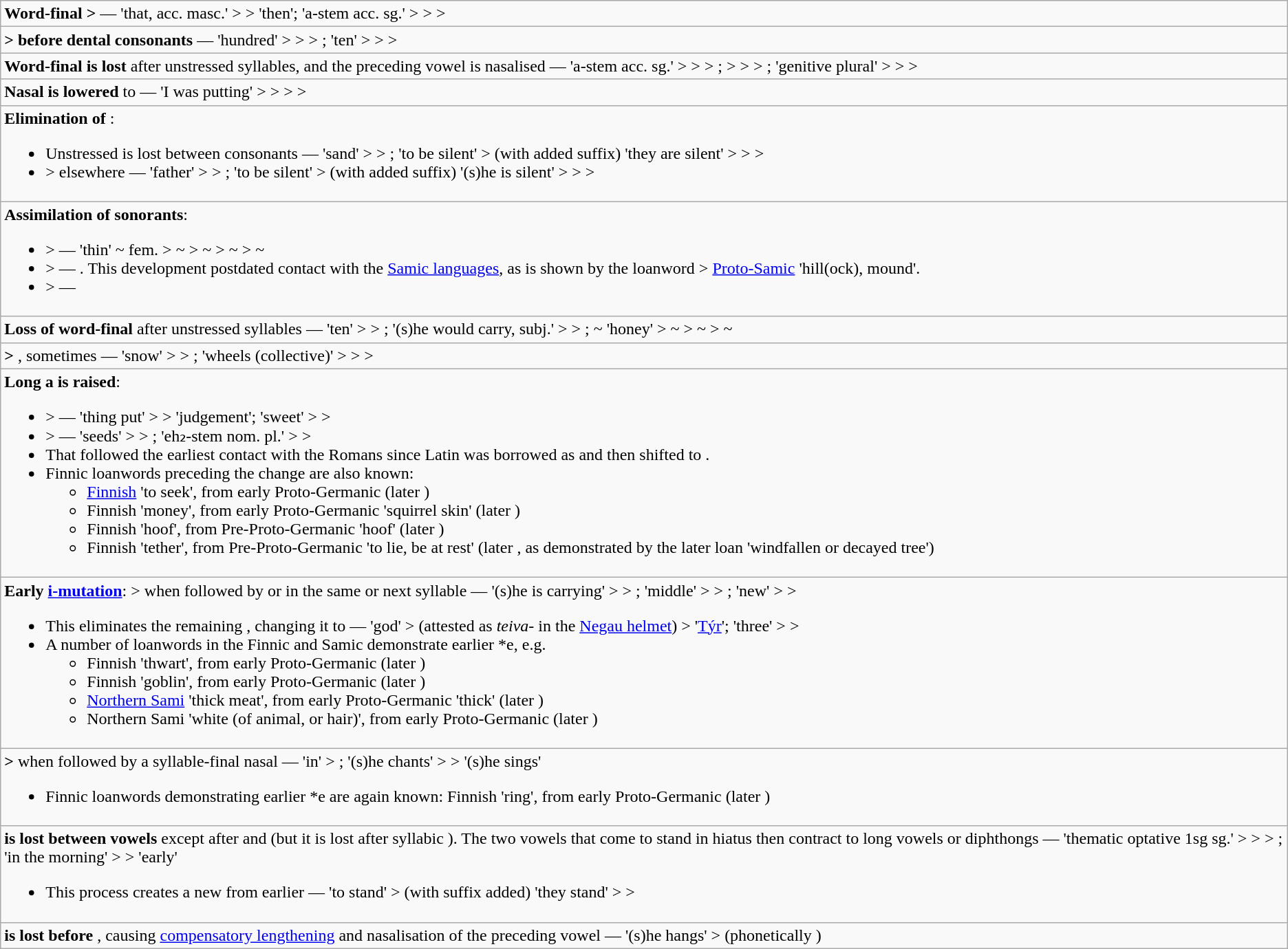<table class="wikitable">
<tr>
<td><strong>Word-final  > </strong> — <em></em> 'that, acc. masc.' >  >  'then'; <em></em> 'a-stem acc. sg.' >  >  > </td>
</tr>
<tr>
<td><strong> >  before dental consonants</strong> — <em></em> 'hundred' > <em></em> > <em></em> > ; <em></em> 'ten' > <em></em> > <em></em> > </td>
</tr>
<tr>
<td><strong>Word-final  is lost</strong> after unstressed syllables, and the preceding vowel is nasalised — <em></em> 'a-stem acc. sg.' > <em></em> > <em></em> > ; <em></em> > <em></em> >  > ; <em></em> 'genitive plural' > <em></em> > <em></em> > </td>
</tr>
<tr>
<td><strong>Nasal  is lowered</strong> to  — <em></em> 'I was putting' >  >  >  > </td>
</tr>
<tr>
<td><strong>Elimination of </strong>:<br><ul><li>Unstressed  is lost between consonants — <em></em> 'sand' >  > ; <em></em> 'to be silent' > (with added suffix) <em></em> 'they are silent' >  >  > </li><li> >  elsewhere — <em></em> 'father' >  > ; <em></em> 'to be silent' > (with added suffix) <em></em> '(s)he is silent' >  >  > </li></ul></td>
</tr>
<tr>
<td><strong>Assimilation of sonorants</strong>:<br><ul><li> >  — <em></em> 'thin' ~ fem. <em></em> > <em></em> ~ <em></em> >  ~  >  ~  >  ~ </li><li> >  — . This development postdated contact with the <a href='#'>Samic languages</a>, as is shown by the loanword  > <a href='#'>Proto-Samic</a>  'hill(ock), mound'.</li><li> >  — </li></ul></td>
</tr>
<tr>
<td><strong>Loss of word-final </strong> after unstressed syllables — <em></em> 'ten' >  > ; <em></em> '(s)he would carry, subj.' >  > ; <em></em> ~ <em></em> 'honey' >  ~  >  ~  >  ~ </td>
</tr>
<tr>
<td><strong> > </strong>, sometimes  — <em></em> 'snow' >  > ; <em></em> 'wheels (collective)' > <em></em> > <em></em> > </td>
</tr>
<tr>
<td><strong>Long a is raised</strong>:<br><ul><li> >  — <em></em> 'thing put' >  >  'judgement'; <em></em> 'sweet' >  > </li><li> >  — <em></em> 'seeds' >  > ; <em></em> 'eh₂-stem nom. pl.' >  > </li><li>That followed the earliest contact with the Romans since Latin  was borrowed as  and then shifted to .</li><li>Finnic loanwords preceding the change are also known:<ul><li><a href='#'>Finnish</a>  'to seek', from early Proto-Germanic  (later )</li><li>Finnish  'money', from early Proto-Germanic  'squirrel skin' (later )</li><li>Finnish  'hoof', from Pre-Proto-Germanic <em></em> 'hoof' (later )</li><li>Finnish  'tether', from Pre-Proto-Germanic <em></em> 'to lie, be at rest' (later , as demonstrated by the later loan  'windfallen or decayed tree')</li></ul></li></ul></td>
</tr>
<tr>
<td><strong>Early <a href='#'>i-mutation</a></strong>:  >  when followed by  or  in the same or next syllable — <em></em> '(s)he is carrying' >  > ; <em></em> 'middle' >  > ; <em></em> 'new' >  > <br><ul><li>This eliminates the remaining , changing it to  — <em></em> 'god' >  (attested as <em>teiva-</em> in the <a href='#'>Negau helmet</a>) >  '<a href='#'>Týr</a>'; <em></em> 'three' >  > </li><li>A number of loanwords in the Finnic and Samic demonstrate earlier *e, e.g.<ul><li>Finnish  'thwart', from early Proto-Germanic  (later )</li><li>Finnish  'goblin', from early Proto-Germanic  (later )</li><li><a href='#'>Northern Sami</a>  'thick meat', from early Proto-Germanic  'thick' (later )</li><li>Northern Sami  'white (of animal, or hair)', from early Proto-Germanic  (later )</li></ul></li></ul></td>
</tr>
<tr>
<td><strong> > </strong> when followed by a syllable-final nasal —  'in' > ;  '(s)he chants' >  >  '(s)he sings'<br><ul><li>Finnic loanwords demonstrating earlier *e are again known: Finnish  'ring', from early Proto-Germanic  (later )</li></ul></td>
</tr>
<tr>
<td><strong> is lost between vowels</strong> except after  and  (but it is lost after syllabic ). The two vowels that come to stand in hiatus then contract to long vowels or diphthongs — <em></em> 'thematic optative 1sg sg.' >  > <em></em> > ; <em></em> 'in the morning' >  >  'early'<br><ul><li>This process creates a new  from earlier  — <em></em> 'to stand' > (with suffix added) <em></em> 'they stand' >  > </li></ul></td>
</tr>
<tr>
<td><strong> is lost before </strong>, causing <a href='#'>compensatory lengthening</a> and nasalisation of the preceding vowel — <em></em> '(s)he hangs' >  (phonetically )</td>
</tr>
</table>
